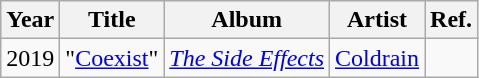<table class="wikitable">
<tr>
<th>Year</th>
<th>Title</th>
<th>Album</th>
<th>Artist</th>
<th>Ref.</th>
</tr>
<tr>
<td>2019</td>
<td>"<a href='#'>Coexist</a>"</td>
<td><em><a href='#'>The Side Effects</a></em></td>
<td><a href='#'>Coldrain</a></td>
<td></td>
</tr>
</table>
